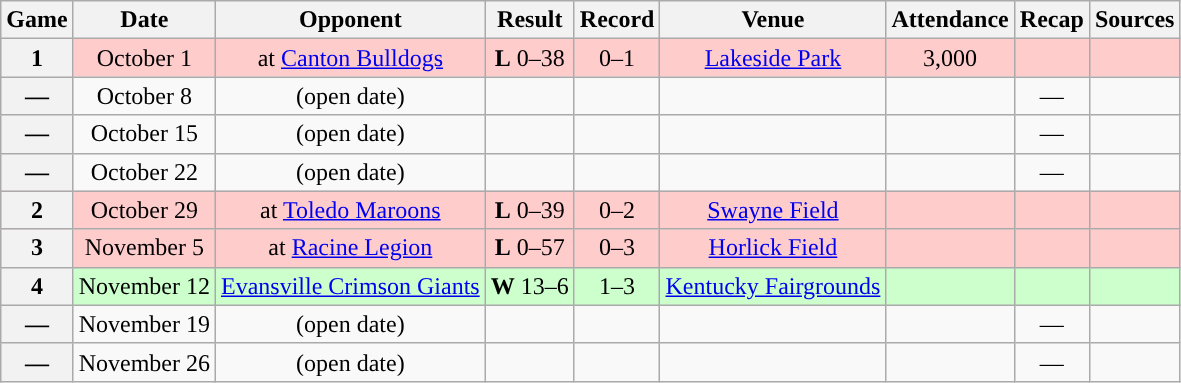<table class="wikitable" style="text-align:center">
<tr>
<th>Game</th>
<th>Date</th>
<th>Opponent</th>
<th>Result</th>
<th>Record</th>
<th>Venue</th>
<th>Attendance</th>
<th>Recap</th>
<th>Sources</th>
</tr>
<tr style="background:#fcc">
<th>1</th>
<td>October 1</td>
<td>at <a href='#'>Canton Bulldogs</a></td>
<td><strong>L</strong> 0–38</td>
<td>0–1</td>
<td><a href='#'>Lakeside Park</a></td>
<td>3,000</td>
<td></td>
<td></td>
</tr>
<tr>
<th>—</th>
<td>October 8</td>
<td>(open date)</td>
<td></td>
<td></td>
<td></td>
<td></td>
<td>—</td>
<td></td>
</tr>
<tr>
<th>—</th>
<td>October 15</td>
<td>(open date)</td>
<td></td>
<td></td>
<td></td>
<td></td>
<td>—</td>
<td></td>
</tr>
<tr>
<th>—</th>
<td>October 22</td>
<td>(open date)</td>
<td></td>
<td></td>
<td></td>
<td></td>
<td>—</td>
<td></td>
</tr>
<tr style="background:#fcc">
<th>2</th>
<td>October 29</td>
<td>at <a href='#'>Toledo Maroons</a></td>
<td><strong>L</strong> 0–39</td>
<td>0–2</td>
<td><a href='#'>Swayne Field</a></td>
<td></td>
<td></td>
<td></td>
</tr>
<tr style="background:#fcc">
<th>3</th>
<td>November 5</td>
<td>at <a href='#'>Racine Legion</a></td>
<td><strong>L</strong> 0–57</td>
<td>0–3</td>
<td><a href='#'>Horlick Field</a></td>
<td></td>
<td></td>
<td></td>
</tr>
<tr style="background:#cfc">
<th>4</th>
<td>November 12</td>
<td><a href='#'>Evansville Crimson Giants</a></td>
<td><strong>W</strong> 13–6</td>
<td>1–3</td>
<td><a href='#'>Kentucky Fairgrounds</a></td>
<td></td>
<td></td>
<td></td>
</tr>
<tr>
<th>—</th>
<td>November 19</td>
<td>(open date)</td>
<td></td>
<td></td>
<td></td>
<td></td>
<td>—</td>
<td></td>
</tr>
<tr>
<th>—</th>
<td>November 26</td>
<td>(open date)</td>
<td></td>
<td></td>
<td></td>
<td></td>
<td>—</td>
<td></td>
</tr>
</table>
